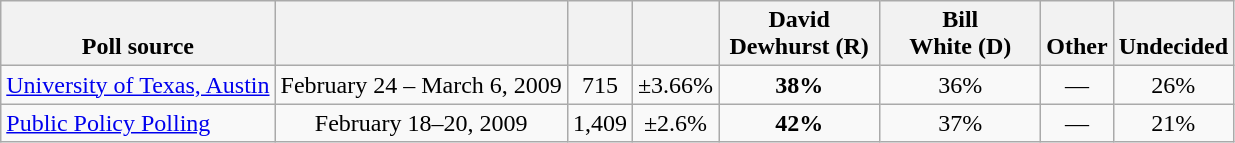<table class="wikitable" style="text-align:center">
<tr valign=bottom>
<th>Poll source</th>
<th></th>
<th></th>
<th></th>
<th style="width:100px;">David<br>Dewhurst (R)</th>
<th style="width:100px;">Bill<br>White (D)</th>
<th>Other</th>
<th>Undecided</th>
</tr>
<tr>
<td align=left><a href='#'>University of Texas, Austin</a></td>
<td>February 24 – March 6, 2009</td>
<td>715</td>
<td>±3.66%</td>
<td><strong>38%</strong></td>
<td>36%</td>
<td>—</td>
<td>26%</td>
</tr>
<tr>
<td align=left><a href='#'>Public Policy Polling</a></td>
<td>February 18–20, 2009</td>
<td>1,409</td>
<td>±2.6%</td>
<td><strong>42%</strong></td>
<td>37%</td>
<td>—</td>
<td>21%</td>
</tr>
</table>
